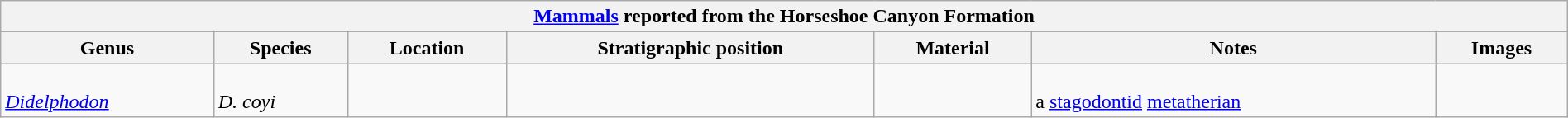<table class="wikitable" align="center" width="100%">
<tr>
<th colspan="7" align="center"><strong><a href='#'>Mammals</a> reported from the Horseshoe Canyon Formation</strong></th>
</tr>
<tr>
<th>Genus</th>
<th>Species</th>
<th>Location</th>
<th>Stratigraphic position</th>
<th>Material</th>
<th>Notes</th>
<th>Images</th>
</tr>
<tr>
<td rowspan=1><br><em><a href='#'>Didelphodon</a></em></td>
<td><br><em>D. coyi</em></td>
<td></td>
<td></td>
<td></td>
<td><br>a <a href='#'>stagodontid</a> <a href='#'>metatherian</a></td>
<td></td>
</tr>
</table>
